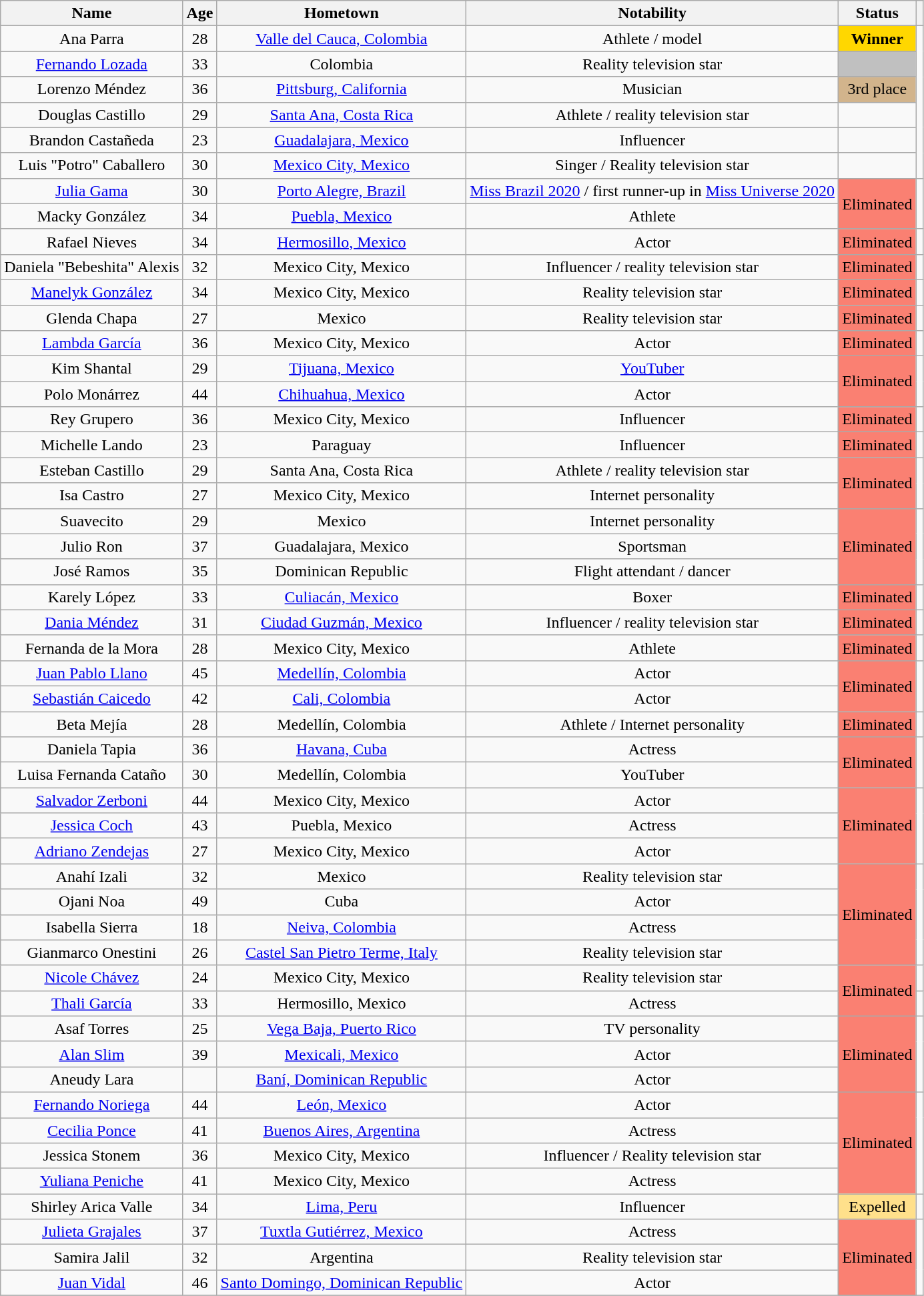<table class="wikitable sortable" style="text-align:center;">
<tr>
<th>Name</th>
<th>Age</th>
<th>Hometown</th>
<th>Notability</th>
<th>Status</th>
<th></th>
</tr>
<tr>
<td>Ana Parra</td>
<td>28</td>
<td><a href='#'>Valle del Cauca, Colombia</a></td>
<td>Athlete / model</td>
<td bgcolor="gold"><strong>Winner</strong><br></td>
<td rowspan="6"></td>
</tr>
<tr>
<td><a href='#'>Fernando Lozada</a></td>
<td>33</td>
<td>Colombia</td>
<td>Reality television star</td>
<td bgcolor="silver"><br></td>
</tr>
<tr>
<td>Lorenzo Méndez</td>
<td>36</td>
<td><a href='#'>Pittsburg, California</a></td>
<td>Musician</td>
<td bgcolor="tan">3rd place<br></td>
</tr>
<tr>
<td>Douglas Castillo</td>
<td>29</td>
<td><a href='#'>Santa Ana, Costa Rica</a></td>
<td>Athlete / reality television star</td>
<td><br></td>
</tr>
<tr>
<td>Brandon Castañeda</td>
<td>23</td>
<td><a href='#'>Guadalajara, Mexico</a></td>
<td>Influencer</td>
<td><br></td>
</tr>
<tr>
<td>Luis "Potro" Caballero</td>
<td>30</td>
<td><a href='#'>Mexico City, Mexico</a></td>
<td>Singer / Reality television star</td>
<td><br></td>
</tr>
<tr>
<td><a href='#'>Julia Gama</a></td>
<td>30</td>
<td><a href='#'>Porto Alegre, Brazil</a></td>
<td><a href='#'>Miss Brazil 2020</a> / first runner-up in <a href='#'>Miss Universe 2020</a></td>
<td rowspan="2" bgcolor="salmon">Eliminated<br></td>
<td rowspan="2"></td>
</tr>
<tr>
<td>Macky González</td>
<td>34</td>
<td><a href='#'>Puebla, Mexico</a></td>
<td>Athlete</td>
</tr>
<tr>
<td>Rafael Nieves</td>
<td>34</td>
<td><a href='#'>Hermosillo, Mexico</a></td>
<td>Actor</td>
<td bgcolor="salmon">Eliminated<br></td>
<td></td>
</tr>
<tr>
<td>Daniela "Bebeshita" Alexis</td>
<td>32</td>
<td>Mexico City, Mexico</td>
<td>Influencer / reality television star</td>
<td bgcolor="salmon">Eliminated<br></td>
<td></td>
</tr>
<tr>
<td><a href='#'>Manelyk González</a></td>
<td>34</td>
<td>Mexico City, Mexico</td>
<td>Reality television star</td>
<td bgcolor="salmon">Eliminated<br></td>
<td></td>
</tr>
<tr>
<td>Glenda Chapa</td>
<td>27</td>
<td>Mexico</td>
<td>Reality television star</td>
<td bgcolor="salmon">Eliminated<br></td>
<td></td>
</tr>
<tr>
<td><a href='#'>Lambda García</a></td>
<td>36</td>
<td>Mexico City, Mexico</td>
<td>Actor</td>
<td bgcolor="salmon">Eliminated<br></td>
<td></td>
</tr>
<tr>
<td>Kim Shantal</td>
<td>29</td>
<td><a href='#'>Tijuana, Mexico</a></td>
<td><a href='#'>YouTuber</a></td>
<td rowspan="2" bgcolor="salmon">Eliminated<br></td>
<td rowspan="2"></td>
</tr>
<tr>
<td>Polo Monárrez</td>
<td>44</td>
<td><a href='#'>Chihuahua, Mexico</a></td>
<td>Actor</td>
</tr>
<tr>
<td>Rey Grupero</td>
<td>36</td>
<td>Mexico City, Mexico</td>
<td>Influencer</td>
<td bgcolor="salmon">Eliminated<br></td>
<td></td>
</tr>
<tr>
<td>Michelle Lando</td>
<td>23</td>
<td>Paraguay</td>
<td>Influencer</td>
<td bgcolor="salmon">Eliminated<br></td>
<td></td>
</tr>
<tr>
<td>Esteban Castillo</td>
<td>29</td>
<td>Santa Ana, Costa Rica</td>
<td>Athlete / reality television star</td>
<td rowspan="2" bgcolor="salmon">Eliminated<br></td>
<td rowspan="2"></td>
</tr>
<tr>
<td>Isa Castro</td>
<td>27</td>
<td>Mexico City, Mexico</td>
<td>Internet personality</td>
</tr>
<tr>
<td>Suavecito</td>
<td>29</td>
<td>Mexico</td>
<td>Internet personality</td>
<td rowspan="3" bgcolor="salmon">Eliminated<br></td>
<td rowspan="3"></td>
</tr>
<tr>
<td>Julio Ron</td>
<td>37</td>
<td>Guadalajara, Mexico</td>
<td>Sportsman</td>
</tr>
<tr>
<td>José Ramos</td>
<td>35</td>
<td>Dominican Republic</td>
<td>Flight attendant / dancer</td>
</tr>
<tr>
<td>Karely López</td>
<td>33</td>
<td><a href='#'>Culiacán, Mexico</a></td>
<td>Boxer</td>
<td bgcolor="salmon">Eliminated<br></td>
<td></td>
</tr>
<tr>
<td><a href='#'>Dania Méndez</a></td>
<td>31</td>
<td><a href='#'>Ciudad Guzmán, Mexico</a></td>
<td>Influencer / reality television star</td>
<td bgcolor="salmon">Eliminated<br></td>
<td></td>
</tr>
<tr>
<td>Fernanda de la Mora</td>
<td>28</td>
<td>Mexico City, Mexico</td>
<td>Athlete</td>
<td bgcolor="salmon">Eliminated<br></td>
<td></td>
</tr>
<tr>
<td><a href='#'>Juan Pablo Llano</a></td>
<td>45</td>
<td><a href='#'>Medellín, Colombia</a></td>
<td>Actor</td>
<td rowspan="2" bgcolor="salmon">Eliminated<br></td>
<td rowspan="2"></td>
</tr>
<tr>
<td><a href='#'>Sebastián Caicedo</a></td>
<td>42</td>
<td><a href='#'>Cali, Colombia</a></td>
<td>Actor</td>
</tr>
<tr>
<td>Beta Mejía</td>
<td>28</td>
<td>Medellín, Colombia</td>
<td>Athlete / Internet personality</td>
<td bgcolor="salmon">Eliminated<br></td>
<td></td>
</tr>
<tr>
<td>Daniela Tapia</td>
<td>36</td>
<td><a href='#'>Havana, Cuba</a></td>
<td>Actress</td>
<td rowspan="2" bgcolor="salmon">Eliminated<br></td>
<td rowspan="2"></td>
</tr>
<tr>
<td>Luisa Fernanda Cataño</td>
<td>30</td>
<td>Medellín, Colombia</td>
<td>YouTuber</td>
</tr>
<tr>
<td><a href='#'>Salvador Zerboni</a></td>
<td>44</td>
<td>Mexico City, Mexico</td>
<td>Actor</td>
<td rowspan="3" bgcolor="salmon">Eliminated<br></td>
<td rowspan="3"></td>
</tr>
<tr>
<td><a href='#'>Jessica Coch</a></td>
<td>43</td>
<td>Puebla, Mexico</td>
<td>Actress</td>
</tr>
<tr>
<td><a href='#'>Adriano Zendejas</a></td>
<td>27</td>
<td>Mexico City, Mexico</td>
<td>Actor</td>
</tr>
<tr>
<td>Anahí Izali</td>
<td>32</td>
<td>Mexico</td>
<td>Reality television star</td>
<td rowspan="4" bgcolor="salmon">Eliminated<br></td>
<td rowspan="4"></td>
</tr>
<tr>
<td>Ojani Noa</td>
<td>49</td>
<td>Cuba</td>
<td>Actor</td>
</tr>
<tr>
<td>Isabella Sierra</td>
<td>18</td>
<td><a href='#'>Neiva, Colombia</a></td>
<td>Actress</td>
</tr>
<tr>
<td>Gianmarco Onestini</td>
<td>26</td>
<td><a href='#'>Castel San Pietro Terme, Italy</a></td>
<td>Reality television star</td>
</tr>
<tr>
<td><a href='#'>Nicole Chávez</a></td>
<td>24</td>
<td>Mexico City, Mexico</td>
<td>Reality television star</td>
<td rowspan="2" bgcolor="salmon">Eliminated<br></td>
<td></td>
</tr>
<tr>
<td><a href='#'>Thali García</a></td>
<td>33</td>
<td>Hermosillo, Mexico</td>
<td>Actress</td>
<td></td>
</tr>
<tr>
<td>Asaf Torres</td>
<td>25</td>
<td><a href='#'>Vega Baja, Puerto Rico</a></td>
<td>TV personality</td>
<td rowspan="3" bgcolor="salmon">Eliminated<br></td>
<td rowspan="3"></td>
</tr>
<tr>
<td><a href='#'>Alan Slim</a></td>
<td>39</td>
<td><a href='#'>Mexicali, Mexico</a></td>
<td>Actor</td>
</tr>
<tr>
<td>Aneudy Lara</td>
<td></td>
<td><a href='#'>Baní, Dominican Republic</a></td>
<td>Actor</td>
</tr>
<tr>
<td><a href='#'>Fernando Noriega</a></td>
<td>44</td>
<td><a href='#'>León, Mexico</a></td>
<td>Actor</td>
<td rowspan="4" bgcolor="salmon">Eliminated<br></td>
<td rowspan="4"></td>
</tr>
<tr>
<td><a href='#'>Cecilia Ponce</a></td>
<td>41</td>
<td><a href='#'>Buenos Aires, Argentina</a></td>
<td>Actress</td>
</tr>
<tr>
<td>Jessica Stonem</td>
<td>36</td>
<td>Mexico City, Mexico</td>
<td>Influencer / Reality television star</td>
</tr>
<tr>
<td><a href='#'>Yuliana Peniche</a></td>
<td>41</td>
<td>Mexico City, Mexico</td>
<td>Actress</td>
</tr>
<tr>
<td>Shirley Arica Valle</td>
<td>34</td>
<td><a href='#'>Lima, Peru</a></td>
<td>Influencer</td>
<td bgcolor="FFE08B">Expelled<br></td>
<td></td>
</tr>
<tr>
<td><a href='#'>Julieta Grajales</a></td>
<td>37</td>
<td><a href='#'>Tuxtla Gutiérrez, Mexico</a></td>
<td>Actress</td>
<td rowspan="3" bgcolor="salmon">Eliminated<br></td>
<td rowspan="3"></td>
</tr>
<tr>
<td>Samira Jalil</td>
<td>32</td>
<td>Argentina</td>
<td>Reality television star</td>
</tr>
<tr>
<td><a href='#'>Juan Vidal</a></td>
<td>46</td>
<td><a href='#'>Santo Domingo, Dominican Republic</a></td>
<td>Actor</td>
</tr>
<tr>
</tr>
</table>
